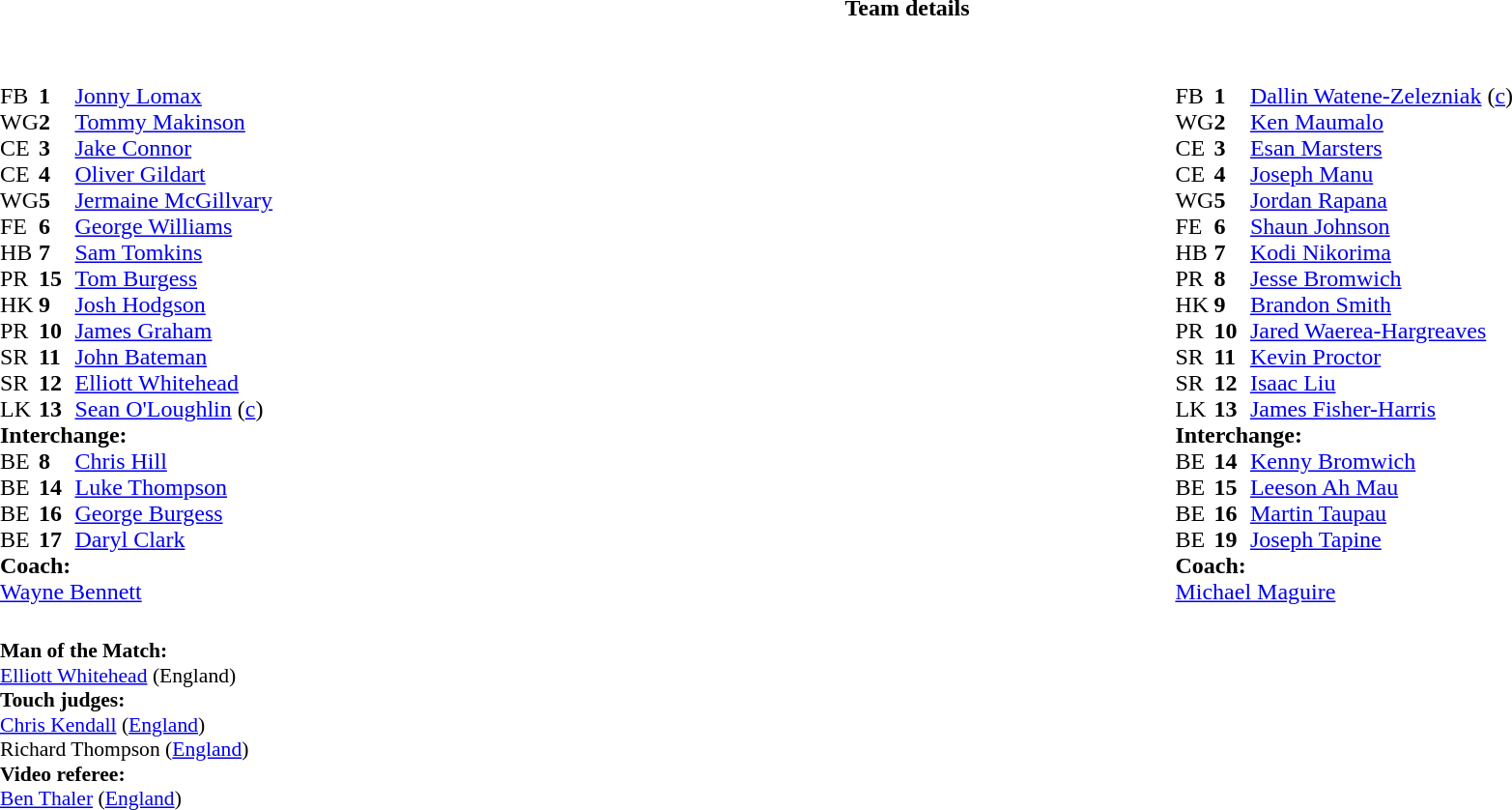<table border="0" width="100%" class="collapsible collapsed">
<tr>
<th>Team details</th>
</tr>
<tr>
<td><br><table width="100%">
<tr>
<td valign="top" width="50%"><br><table style="font-size: 100%" cellspacing="0" cellpadding="0">
<tr>
<th width="25"></th>
<th width="25"></th>
<th></th>
<th width="25"></th>
</tr>
<tr>
<td>FB</td>
<td><strong>1</strong></td>
<td><a href='#'>Jonny Lomax</a></td>
</tr>
<tr>
<td>WG</td>
<td><strong>2</strong></td>
<td><a href='#'>Tommy Makinson</a></td>
</tr>
<tr>
<td>CE</td>
<td><strong>3</strong></td>
<td><a href='#'>Jake Connor</a></td>
</tr>
<tr>
<td>CE</td>
<td><strong>4</strong></td>
<td><a href='#'>Oliver Gildart</a></td>
</tr>
<tr>
<td>WG</td>
<td><strong>5</strong></td>
<td><a href='#'>Jermaine McGillvary</a></td>
</tr>
<tr>
<td>FE</td>
<td><strong>6</strong></td>
<td><a href='#'>George Williams</a></td>
</tr>
<tr>
<td>HB</td>
<td><strong>7</strong></td>
<td><a href='#'>Sam Tomkins</a></td>
</tr>
<tr>
<td>PR</td>
<td><strong>15</strong></td>
<td><a href='#'>Tom Burgess</a></td>
</tr>
<tr>
<td>HK</td>
<td><strong>9</strong></td>
<td><a href='#'>Josh Hodgson</a></td>
</tr>
<tr>
<td>PR</td>
<td><strong>10</strong></td>
<td><a href='#'>James Graham</a></td>
</tr>
<tr>
<td>SR</td>
<td><strong>11</strong></td>
<td><a href='#'>John Bateman</a></td>
</tr>
<tr>
<td>SR</td>
<td><strong>12</strong></td>
<td><a href='#'>Elliott Whitehead</a></td>
</tr>
<tr>
<td>LK</td>
<td><strong>13</strong></td>
<td><a href='#'>Sean O'Loughlin</a> (<a href='#'>c</a>)</td>
</tr>
<tr>
<td colspan=3><strong>Interchange:</strong></td>
</tr>
<tr>
<td>BE</td>
<td><strong>8</strong></td>
<td><a href='#'>Chris Hill</a></td>
</tr>
<tr>
<td>BE</td>
<td><strong>14</strong></td>
<td><a href='#'>Luke Thompson</a></td>
</tr>
<tr>
<td>BE</td>
<td><strong>16</strong></td>
<td><a href='#'>George Burgess</a></td>
</tr>
<tr>
<td>BE</td>
<td><strong>17</strong></td>
<td><a href='#'>Daryl Clark</a></td>
</tr>
<tr>
<td colspan=3><strong>Coach:</strong></td>
</tr>
<tr>
<td colspan="4"> <a href='#'>Wayne Bennett</a></td>
</tr>
</table>
</td>
<td valign="top" width="50%"><br><table style="font-size: 100%" cellspacing="0" cellpadding="0" align="center">
<tr>
<th width="25"></th>
<th width="25"></th>
<th></th>
<th width="25"></th>
</tr>
<tr>
<td>FB</td>
<td><strong>1</strong></td>
<td><a href='#'>Dallin Watene-Zelezniak</a> (<a href='#'>c</a>)</td>
</tr>
<tr>
<td>WG</td>
<td><strong>2</strong></td>
<td><a href='#'>Ken Maumalo</a></td>
</tr>
<tr>
<td>CE</td>
<td><strong>3</strong></td>
<td><a href='#'>Esan Marsters</a></td>
</tr>
<tr>
<td>CE</td>
<td><strong>4</strong></td>
<td><a href='#'>Joseph Manu</a></td>
</tr>
<tr>
<td>WG</td>
<td><strong>5</strong></td>
<td><a href='#'>Jordan Rapana</a></td>
</tr>
<tr>
<td>FE</td>
<td><strong>6</strong></td>
<td><a href='#'>Shaun Johnson</a></td>
</tr>
<tr>
<td>HB</td>
<td><strong>7</strong></td>
<td><a href='#'>Kodi Nikorima</a></td>
</tr>
<tr>
<td>PR</td>
<td><strong>8</strong></td>
<td><a href='#'>Jesse Bromwich</a></td>
</tr>
<tr>
<td>HK</td>
<td><strong>9</strong></td>
<td><a href='#'>Brandon Smith</a></td>
</tr>
<tr>
<td>PR</td>
<td><strong>10</strong></td>
<td><a href='#'>Jared Waerea-Hargreaves</a></td>
</tr>
<tr>
<td>SR</td>
<td><strong>11</strong></td>
<td><a href='#'>Kevin Proctor</a></td>
</tr>
<tr>
<td>SR</td>
<td><strong>12</strong></td>
<td><a href='#'>Isaac Liu</a></td>
</tr>
<tr>
<td>LK</td>
<td><strong>13</strong></td>
<td><a href='#'>James Fisher-Harris</a></td>
</tr>
<tr>
<td colspan=3><strong>Interchange:</strong></td>
</tr>
<tr>
<td>BE</td>
<td><strong>14</strong></td>
<td><a href='#'>Kenny Bromwich</a></td>
</tr>
<tr>
<td>BE</td>
<td><strong>15</strong></td>
<td><a href='#'>Leeson Ah Mau</a></td>
</tr>
<tr>
<td>BE</td>
<td><strong>16</strong></td>
<td><a href='#'>Martin Taupau</a></td>
</tr>
<tr>
<td>BE</td>
<td><strong>19</strong></td>
<td><a href='#'>Joseph Tapine</a></td>
</tr>
<tr>
<td colspan=3><strong>Coach:</strong></td>
</tr>
<tr>
<td colspan="4"> <a href='#'>Michael Maguire</a></td>
</tr>
</table>
</td>
</tr>
</table>
<table style="width:100%; font-size:90%;">
<tr>
<td><br><strong>Man of the Match:</strong>
<br><a href='#'>Elliott Whitehead</a> (England)<br><strong>Touch judges:</strong>
<br><a href='#'>Chris Kendall</a> (<a href='#'>England</a>)
<br>Richard Thompson (<a href='#'>England</a>)
<br><strong>Video referee:</strong>
<br><a href='#'>Ben Thaler</a> (<a href='#'>England</a>)</td>
</tr>
</table>
</td>
</tr>
</table>
